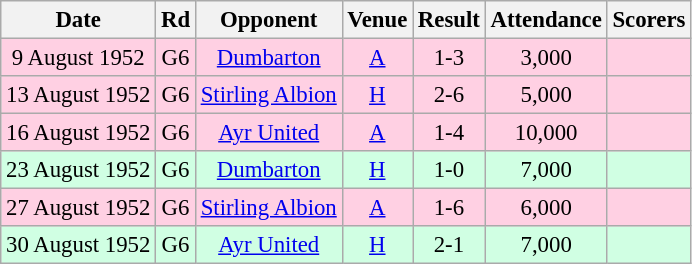<table class="wikitable sortable" style="font-size:95%; text-align:center">
<tr>
<th>Date</th>
<th>Rd</th>
<th>Opponent</th>
<th>Venue</th>
<th>Result</th>
<th>Attendance</th>
<th>Scorers</th>
</tr>
<tr bgcolor = "#ffd0e3">
<td>9 August 1952</td>
<td>G6</td>
<td><a href='#'>Dumbarton</a></td>
<td><a href='#'>A</a></td>
<td>1-3</td>
<td>3,000</td>
<td></td>
</tr>
<tr bgcolor = "#ffd0e3">
<td>13 August 1952</td>
<td>G6</td>
<td><a href='#'>Stirling Albion</a></td>
<td><a href='#'>H</a></td>
<td>2-6</td>
<td>5,000</td>
<td></td>
</tr>
<tr bgcolor = "#ffd0e3">
<td>16 August 1952</td>
<td>G6</td>
<td><a href='#'>Ayr United</a></td>
<td><a href='#'>A</a></td>
<td>1-4</td>
<td>10,000</td>
<td></td>
</tr>
<tr bgcolor = "#d0ffe3">
<td>23 August 1952</td>
<td>G6</td>
<td><a href='#'>Dumbarton</a></td>
<td><a href='#'>H</a></td>
<td>1-0</td>
<td>7,000</td>
<td></td>
</tr>
<tr bgcolor = "#ffd0e3">
<td>27 August 1952</td>
<td>G6</td>
<td><a href='#'>Stirling Albion</a></td>
<td><a href='#'>A</a></td>
<td>1-6</td>
<td>6,000</td>
<td></td>
</tr>
<tr bgcolor = "#d0ffe3">
<td>30 August 1952</td>
<td>G6</td>
<td><a href='#'>Ayr United</a></td>
<td><a href='#'>H</a></td>
<td>2-1</td>
<td>7,000</td>
<td></td>
</tr>
</table>
